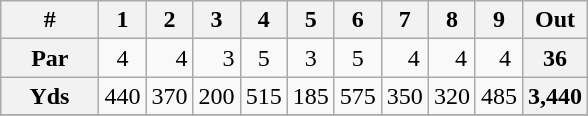<table class="wikitable" style="text-align: center;">
<tr>
<th>#</th>
<th>1</th>
<th>2</th>
<th>3</th>
<th>4</th>
<th>5</th>
<th>6</th>
<th>7</th>
<th>8</th>
<th>9</th>
<th>Out</th>
</tr>
<tr>
<th>Par</th>
<td>4</td>
<td>    4</td>
<td>    3</td>
<td>5</td>
<td>3</td>
<td>5</td>
<td>   4</td>
<td>   4</td>
<td>  4</td>
<th>36</th>
</tr>
<tr>
<th>    Yds    </th>
<td>440</td>
<td>370</td>
<td>200</td>
<td>515</td>
<td>185</td>
<td>575</td>
<td>350</td>
<td>320</td>
<td>485</td>
<th>3,440</th>
</tr>
<tr>
</tr>
</table>
